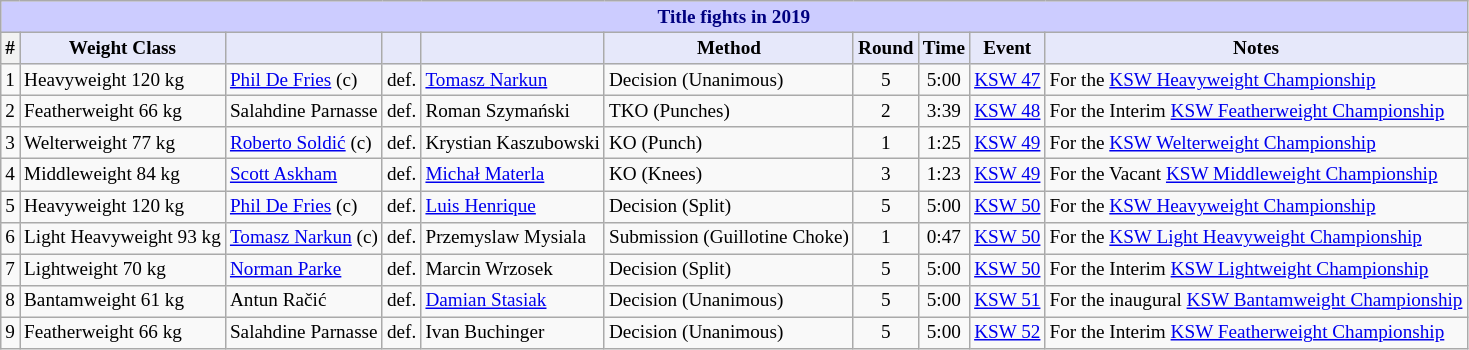<table class="wikitable" style="font-size: 80%;">
<tr>
<th colspan="10" style="background-color: #ccf; color: #000080; text-align: center;"><strong>Title fights in 2019</strong></th>
</tr>
<tr>
<th scope="col">#</th>
<th colspan="1" style="background-color: #E6E8FA; color: #000000; text-align: center;">Weight Class</th>
<th colspan="1" style="background-color: #E6E8FA; color: #000000; text-align: center;"></th>
<th colspan="1" style="background-color: #E6E8FA; color: #000000; text-align: center;"></th>
<th colspan="1" style="background-color: #E6E8FA; color: #000000; text-align: center;"></th>
<th colspan="1" style="background-color: #E6E8FA; color: #000000; text-align: center;">Method</th>
<th colspan="1" style="background-color: #E6E8FA; color: #000000; text-align: center;">Round</th>
<th colspan="1" style="background-color: #E6E8FA; color: #000000; text-align: center;">Time</th>
<th colspan="1" style="background-color: #E6E8FA; color: #000000; text-align: center;">Event</th>
<th colspan="1" style="background-color: #E6E8FA; color: #000000; text-align: center;">Notes</th>
</tr>
<tr>
<td>1</td>
<td>Heavyweight 120 kg</td>
<td> <a href='#'>Phil De Fries</a> (c)</td>
<td align=center>def.</td>
<td> <a href='#'>Tomasz Narkun</a></td>
<td>Decision (Unanimous)</td>
<td align=center>5</td>
<td align=center>5:00</td>
<td><a href='#'>KSW 47</a></td>
<td>For the <a href='#'>KSW Heavyweight Championship</a></td>
</tr>
<tr>
<td>2</td>
<td>Featherweight 66 kg</td>
<td> Salahdine Parnasse</td>
<td align=center>def.</td>
<td> Roman Szymański</td>
<td>TKO (Punches)</td>
<td align=center>2</td>
<td align=center>3:39</td>
<td><a href='#'>KSW 48</a></td>
<td>For the Interim <a href='#'>KSW Featherweight Championship</a></td>
</tr>
<tr>
<td>3</td>
<td>Welterweight 77 kg</td>
<td> <a href='#'>Roberto Soldić</a> (c)</td>
<td>def.</td>
<td> Krystian Kaszubowski</td>
<td>KO (Punch)</td>
<td align=center>1</td>
<td align=center>1:25</td>
<td><a href='#'>KSW 49</a></td>
<td>For the <a href='#'>KSW Welterweight Championship</a></td>
</tr>
<tr>
<td>4</td>
<td>Middleweight 84 kg</td>
<td> <a href='#'>Scott Askham</a></td>
<td align=center>def.</td>
<td> <a href='#'>Michał Materla</a></td>
<td>KO (Knees)</td>
<td align=center>3</td>
<td align=center>1:23</td>
<td><a href='#'>KSW 49</a></td>
<td>For the Vacant <a href='#'>KSW Middleweight Championship</a></td>
</tr>
<tr>
<td>5</td>
<td>Heavyweight 120 kg</td>
<td> <a href='#'>Phil De Fries</a> (c)</td>
<td align=center>def.</td>
<td> <a href='#'>Luis Henrique</a></td>
<td>Decision (Split)</td>
<td align=center>5</td>
<td align=center>5:00</td>
<td><a href='#'>KSW 50</a></td>
<td>For the <a href='#'>KSW Heavyweight Championship</a></td>
</tr>
<tr>
<td>6</td>
<td>Light Heavyweight 93 kg</td>
<td> <a href='#'>Tomasz Narkun</a> (c)</td>
<td align=center>def.</td>
<td> Przemyslaw Mysiala</td>
<td>Submission (Guillotine Choke)</td>
<td align=center>1</td>
<td align=center>0:47</td>
<td><a href='#'>KSW 50</a></td>
<td>For the <a href='#'>KSW Light Heavyweight Championship</a></td>
</tr>
<tr>
<td>7</td>
<td>Lightweight 70 kg</td>
<td> <a href='#'>Norman Parke</a></td>
<td align=center>def.</td>
<td> Marcin Wrzosek</td>
<td>Decision (Split)</td>
<td align=center>5</td>
<td align=center>5:00</td>
<td><a href='#'>KSW 50</a></td>
<td>For the Interim <a href='#'>KSW Lightweight Championship</a></td>
</tr>
<tr>
<td>8</td>
<td>Bantamweight 61 kg</td>
<td> Antun Račić</td>
<td align=center>def.</td>
<td> <a href='#'>Damian Stasiak</a></td>
<td>Decision (Unanimous)</td>
<td align=center>5</td>
<td align=center>5:00</td>
<td><a href='#'>KSW 51</a></td>
<td>For the inaugural <a href='#'>KSW Bantamweight Championship</a></td>
</tr>
<tr>
<td>9</td>
<td>Featherweight 66 kg</td>
<td> Salahdine Parnasse</td>
<td align=center>def.</td>
<td> Ivan Buchinger</td>
<td>Decision (Unanimous)</td>
<td align=center>5</td>
<td align=center>5:00</td>
<td><a href='#'>KSW 52</a></td>
<td>For the Interim <a href='#'>KSW Featherweight Championship</a></td>
</tr>
</table>
